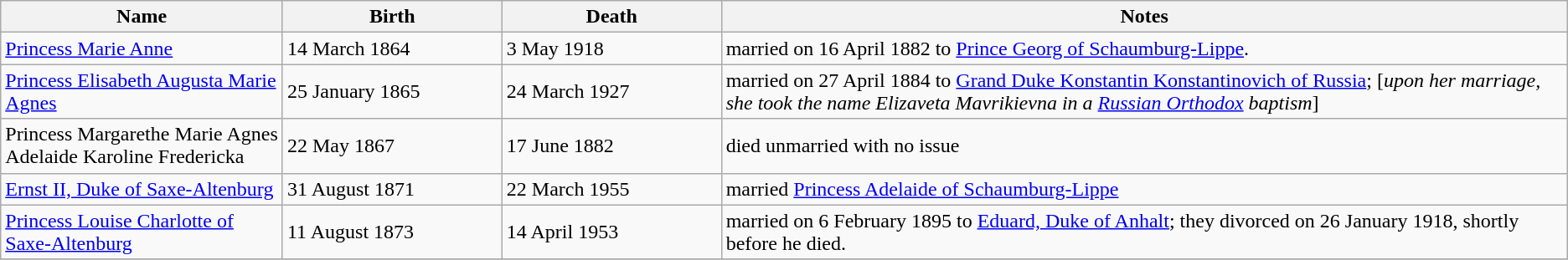<table class="wikitable sortable">
<tr>
<th width="18%">Name</th>
<th width="14%">Birth</th>
<th width="14%">Death</th>
<th width="62%">Notes</th>
</tr>
<tr>
<td><a href='#'>Princess Marie Anne</a></td>
<td>14 March 1864</td>
<td>3 May 1918</td>
<td>married on 16 April 1882 to <a href='#'>Prince Georg of Schaumburg-Lippe</a>.</td>
</tr>
<tr>
<td><a href='#'>Princess Elisabeth Augusta Marie Agnes</a></td>
<td>25 January 1865</td>
<td>24 March 1927</td>
<td>married on 27 April 1884 to <a href='#'>Grand Duke Konstantin Konstantinovich of Russia</a>; [<em>upon her marriage, she took the name Elizaveta Mavrikievna in a <a href='#'>Russian Orthodox</a>  baptism</em>]</td>
</tr>
<tr>
<td>Princess Margarethe Marie Agnes Adelaide Karoline Fredericka</td>
<td>22 May 1867</td>
<td>17 June 1882</td>
<td>died unmarried with no issue</td>
</tr>
<tr>
<td><a href='#'>Ernst II, Duke of Saxe-Altenburg</a></td>
<td>31 August 1871</td>
<td>22 March 1955</td>
<td>married <a href='#'>Princess Adelaide of Schaumburg-Lippe</a></td>
</tr>
<tr>
<td><a href='#'>Princess Louise Charlotte of Saxe-Altenburg</a></td>
<td>11 August 1873</td>
<td>14 April 1953</td>
<td>married on 6 February 1895 to <a href='#'>Eduard, Duke of Anhalt</a>; they divorced on 26 January 1918, shortly before he died.</td>
</tr>
<tr>
</tr>
</table>
